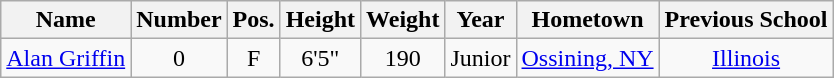<table class="wikitable sortable" border="1" style="text-align:center;">
<tr>
<th>Name</th>
<th>Number</th>
<th>Pos.</th>
<th>Height</th>
<th>Weight</th>
<th>Year</th>
<th>Hometown</th>
<th class="unsortable">Previous School</th>
</tr>
<tr>
<td><a href='#'>Alan Griffin</a></td>
<td>0</td>
<td>F</td>
<td>6'5"</td>
<td>190</td>
<td>Junior</td>
<td><a href='#'>Ossining, NY</a></td>
<td><a href='#'>Illinois</a></td>
</tr>
</table>
